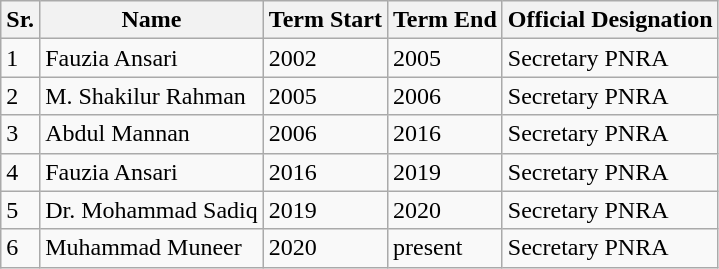<table class="wikitable sortable">
<tr>
<th>Sr.</th>
<th>Name</th>
<th>Term Start</th>
<th>Term End</th>
<th>Official Designation</th>
</tr>
<tr>
<td>1</td>
<td>Fauzia Ansari</td>
<td>2002</td>
<td>2005</td>
<td>Secretary PNRA</td>
</tr>
<tr>
<td>2</td>
<td>M. Shakilur Rahman</td>
<td>2005</td>
<td>2006</td>
<td>Secretary PNRA</td>
</tr>
<tr>
<td>3</td>
<td>Abdul Mannan</td>
<td>2006</td>
<td>2016</td>
<td>Secretary PNRA</td>
</tr>
<tr>
<td>4</td>
<td>Fauzia Ansari</td>
<td>2016</td>
<td>2019</td>
<td>Secretary PNRA</td>
</tr>
<tr>
<td>5</td>
<td>Dr. Mohammad Sadiq</td>
<td>2019</td>
<td>2020</td>
<td>Secretary PNRA</td>
</tr>
<tr>
<td>6</td>
<td>Muhammad Muneer</td>
<td>2020</td>
<td>present</td>
<td>Secretary PNRA</td>
</tr>
</table>
